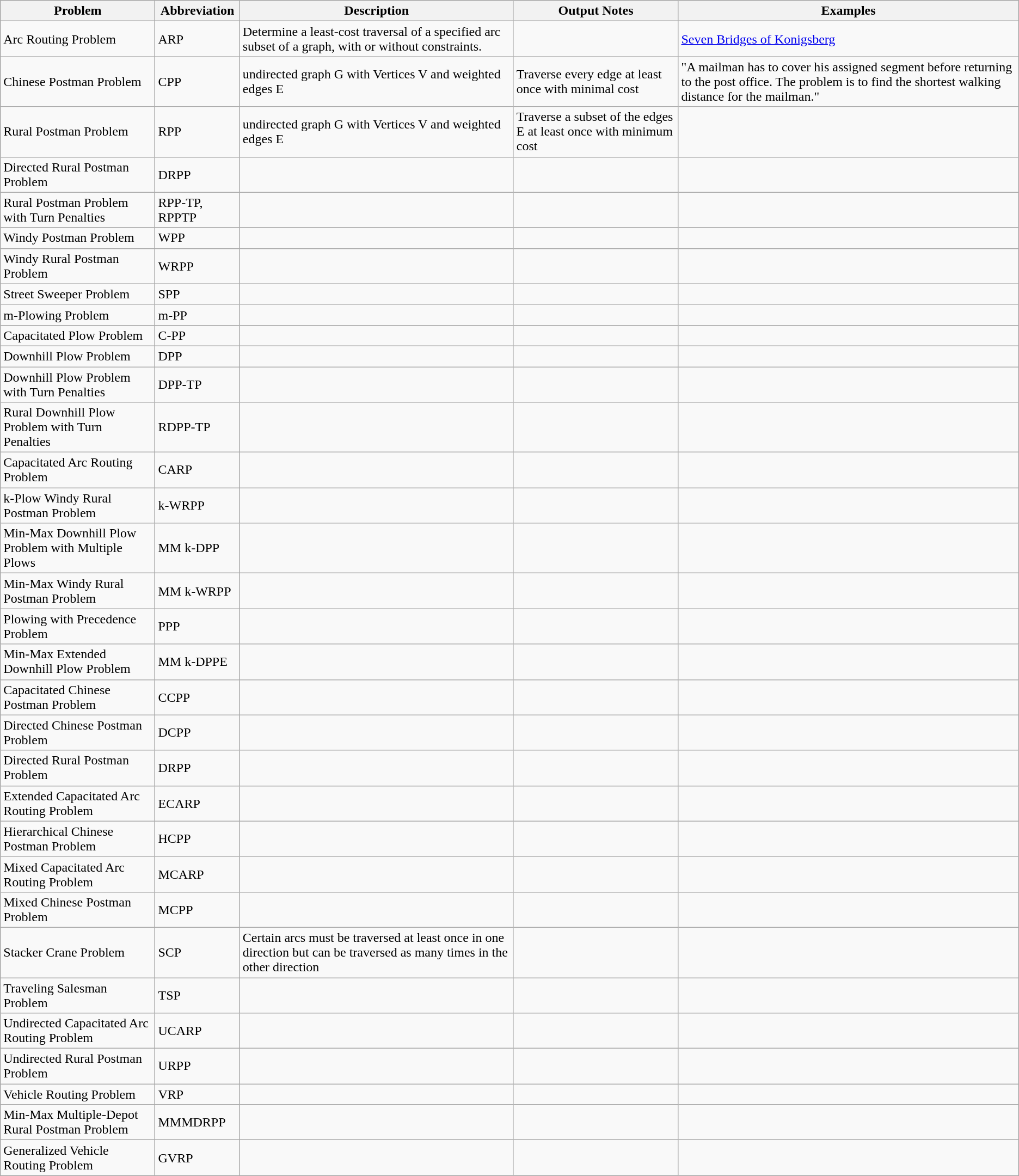<table class="wikitable">
<tr>
<th>Problem</th>
<th>Abbreviation</th>
<th>Description</th>
<th>Output Notes</th>
<th>Examples</th>
</tr>
<tr>
<td>Arc Routing Problem</td>
<td>ARP</td>
<td>Determine a least-cost traversal of a specified arc subset of a graph, with or without constraints.</td>
<td></td>
<td><a href='#'>Seven Bridges of Konigsberg</a></td>
</tr>
<tr>
<td>Chinese Postman Problem</td>
<td>CPP</td>
<td>undirected graph G with Vertices V and weighted edges E</td>
<td>Traverse every edge at least once with minimal cost</td>
<td>"A mailman has to cover his assigned segment before returning to the post office. The problem is to find the shortest walking distance for the mailman."</td>
</tr>
<tr>
<td>Rural Postman Problem</td>
<td>RPP</td>
<td>undirected graph G with Vertices V and weighted edges E</td>
<td>Traverse a subset of the edges E at least once with minimum cost</td>
<td></td>
</tr>
<tr>
<td>Directed Rural Postman Problem</td>
<td>DRPP</td>
<td></td>
<td></td>
<td></td>
</tr>
<tr>
<td>Rural Postman Problem with Turn Penalties</td>
<td>RPP-TP, RPPTP</td>
<td></td>
<td></td>
<td></td>
</tr>
<tr>
<td>Windy Postman Problem</td>
<td>WPP</td>
<td></td>
<td></td>
<td></td>
</tr>
<tr>
<td>Windy Rural Postman Problem</td>
<td>WRPP</td>
<td></td>
<td></td>
<td></td>
</tr>
<tr>
<td>Street Sweeper Problem</td>
<td>SPP</td>
<td></td>
<td></td>
<td></td>
</tr>
<tr>
<td>m-Plowing Problem</td>
<td>m-PP</td>
<td></td>
<td></td>
<td></td>
</tr>
<tr>
<td>Capacitated Plow Problem</td>
<td>C-PP</td>
<td></td>
<td></td>
<td></td>
</tr>
<tr>
<td>Downhill Plow Problem</td>
<td>DPP</td>
<td></td>
<td></td>
<td></td>
</tr>
<tr>
<td>Downhill Plow Problem with Turn Penalties</td>
<td>DPP-TP</td>
<td></td>
<td></td>
<td></td>
</tr>
<tr>
<td>Rural Downhill Plow Problem with Turn Penalties</td>
<td>RDPP-TP</td>
<td></td>
<td></td>
<td></td>
</tr>
<tr>
<td>Capacitated Arc Routing Problem</td>
<td>CARP</td>
<td></td>
<td></td>
<td></td>
</tr>
<tr>
<td>k-Plow Windy Rural Postman Problem</td>
<td>k-WRPP</td>
<td></td>
<td></td>
<td></td>
</tr>
<tr>
<td>Min-Max Downhill Plow Problem with Multiple Plows</td>
<td>MM k-DPP</td>
<td></td>
<td></td>
<td></td>
</tr>
<tr>
<td>Min-Max Windy Rural Postman Problem</td>
<td>MM k-WRPP</td>
<td></td>
<td></td>
<td></td>
</tr>
<tr>
<td>Plowing with Precedence Problem</td>
<td>PPP</td>
<td></td>
<td></td>
<td></td>
</tr>
<tr>
<td>Min-Max Extended Downhill Plow Problem</td>
<td>MM k-DPPE</td>
<td></td>
<td></td>
<td></td>
</tr>
<tr>
<td>Capacitated Chinese Postman Problem</td>
<td>CCPP</td>
<td></td>
<td></td>
<td></td>
</tr>
<tr>
<td>Directed Chinese Postman Problem</td>
<td>DCPP</td>
<td></td>
<td></td>
<td></td>
</tr>
<tr>
<td>Directed Rural Postman Problem</td>
<td>DRPP</td>
<td></td>
<td></td>
<td></td>
</tr>
<tr>
<td>Extended Capacitated Arc Routing Problem</td>
<td>ECARP</td>
<td></td>
<td></td>
<td></td>
</tr>
<tr>
<td>Hierarchical Chinese Postman Problem</td>
<td>HCPP</td>
<td></td>
<td></td>
<td></td>
</tr>
<tr>
<td>Mixed Capacitated Arc Routing Problem</td>
<td>MCARP</td>
<td></td>
<td></td>
<td></td>
</tr>
<tr>
<td>Mixed Chinese Postman Problem</td>
<td>MCPP</td>
<td></td>
<td></td>
<td></td>
</tr>
<tr>
<td>Stacker Crane Problem</td>
<td>SCP</td>
<td>Certain arcs must be traversed at least once in one direction but can be traversed as many times in the other direction</td>
<td></td>
<td></td>
</tr>
<tr>
<td>Traveling Salesman Problem</td>
<td>TSP</td>
<td></td>
<td></td>
<td></td>
</tr>
<tr>
<td>Undirected Capacitated Arc Routing Problem</td>
<td>UCARP</td>
<td></td>
<td></td>
<td></td>
</tr>
<tr>
<td>Undirected Rural Postman Problem</td>
<td>URPP</td>
<td></td>
<td></td>
<td></td>
</tr>
<tr>
<td>Vehicle Routing Problem</td>
<td>VRP</td>
<td></td>
<td></td>
<td></td>
</tr>
<tr>
<td>Min-Max Multiple-Depot Rural Postman Problem</td>
<td>MMMDRPP</td>
<td></td>
<td></td>
<td></td>
</tr>
<tr>
<td>Generalized Vehicle Routing Problem</td>
<td>GVRP</td>
<td></td>
<td></td>
<td></td>
</tr>
</table>
